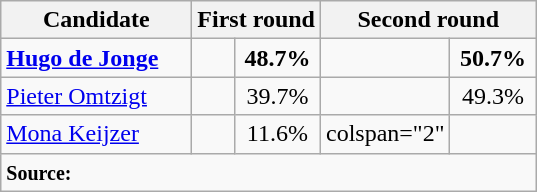<table class="wikitable">
<tr>
<th style="width: 120px;">Candidate</th>
<th colspan="2">First round</th>
<th colspan="2">Second round</th>
</tr>
<tr>
<td><strong><a href='#'>Hugo de Jonge</a></strong></td>
<td align="center"></td>
<td align="center" style="width: 50px;"><strong>48.7%</strong></td>
<td align="center"></td>
<td align="center" style="width: 50px;"><strong>50.7%</strong></td>
</tr>
<tr>
<td><a href='#'>Pieter Omtzigt</a></td>
<td align="center"></td>
<td align="center">39.7%</td>
<td align="center"></td>
<td align="center">49.3%</td>
</tr>
<tr>
<td><a href='#'>Mona Keijzer</a></td>
<td align="center"></td>
<td align="center">11.6%</td>
<td>colspan="2" </td>
</tr>
<tr>
<td colspan="5"><small><strong>Source:</strong> </small></td>
</tr>
</table>
